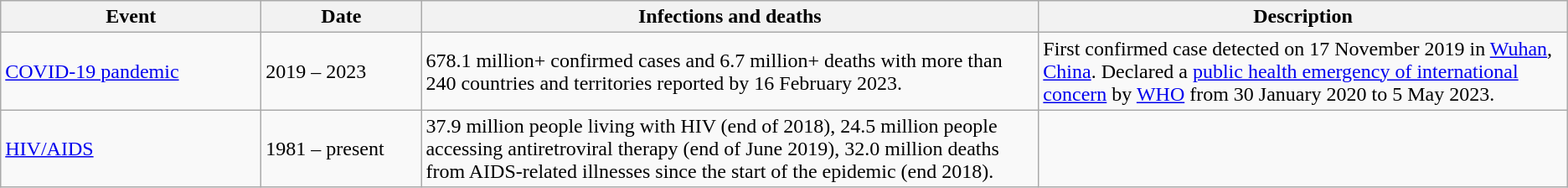<table class="wikitable sortable mw-collapsible">
<tr>
<th style="width:200px;">Event</th>
<th style="width:120px;">Date</th>
<th>Infections and deaths</th>
<th>Description</th>
</tr>
<tr>
<td><a href='#'>COVID-19 pandemic</a></td>
<td>2019 – 2023</td>
<td>678.1 million+ confirmed cases and 6.7 million+ deaths with more than 240 countries and territories reported by 16 February 2023.</td>
<td>First confirmed case detected on 17 November 2019 in <a href='#'>Wuhan</a>, <a href='#'>China</a>. Declared a <a href='#'>public health emergency of international concern</a> by <a href='#'>WHO</a> from 30 January 2020 to 5 May 2023.</td>
</tr>
<tr>
<td><a href='#'>HIV/AIDS</a></td>
<td>1981 – present</td>
<td>37.9 million people living with HIV (end of 2018), 24.5 million people accessing antiretroviral therapy (end of June 2019), 32.0 million deaths from AIDS-related illnesses since the start of the epidemic (end 2018).</td>
<td></td>
</tr>
</table>
